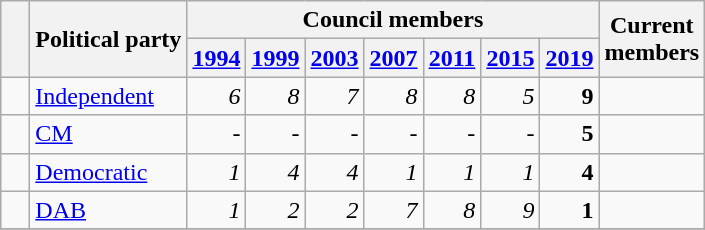<table class="wikitable">
<tr>
<th rowspan="2">   </th>
<th rowspan="2">Political party</th>
<th colspan="7">Council members</th>
<th colspan="12" rowspan="2">Current<br>members</th>
</tr>
<tr>
<th><a href='#'>1994</a></th>
<th><a href='#'>1999</a></th>
<th><a href='#'>2003</a></th>
<th><a href='#'>2007</a></th>
<th><a href='#'>2011</a></th>
<th><a href='#'>2015</a></th>
<th><a href='#'>2019</a></th>
</tr>
<tr>
<td bgcolor=> </td>
<td><a href='#'>Independent</a></td>
<td style="text-align: right"><em>6</em></td>
<td style="text-align: right"><em>8</em></td>
<td style="text-align: right"><em>7</em></td>
<td style="text-align: right"><em>8</em></td>
<td style="text-align: right"><em>8</em></td>
<td style="text-align: right"><em>5</em></td>
<td style="text-align: right"><strong>9</strong></td>
<td></td>
</tr>
<tr>
<td bgcolor=> </td>
<td><a href='#'>CM</a></td>
<td style="text-align: right">-</td>
<td style="text-align: right">-</td>
<td style="text-align: right">-</td>
<td style="text-align: right">-</td>
<td style="text-align: right">-</td>
<td style="text-align: right">-</td>
<td style="text-align: right"><strong>5</strong></td>
<td></td>
</tr>
<tr>
<td bgcolor=> </td>
<td><a href='#'>Democratic</a></td>
<td style="text-align: right"><em>1</em></td>
<td style="text-align: right"><em>4</em></td>
<td style="text-align: right"><em>4</em></td>
<td style="text-align: right"><em>1</em></td>
<td style="text-align: right"><em>1</em></td>
<td style="text-align: right"><em>1</em></td>
<td style="text-align: right"><strong>4</strong></td>
<td></td>
</tr>
<tr>
<td bgcolor=> </td>
<td><a href='#'>DAB</a></td>
<td style="text-align: right"><em>1</em></td>
<td style="text-align: right"><em>2</em></td>
<td style="text-align: right"><em>2</em></td>
<td style="text-align: right"><em>7</em></td>
<td style="text-align: right"><em>8</em></td>
<td style="text-align: right"><em>9</em></td>
<td style="text-align: right"><strong>1</strong></td>
<td></td>
</tr>
<tr>
</tr>
</table>
